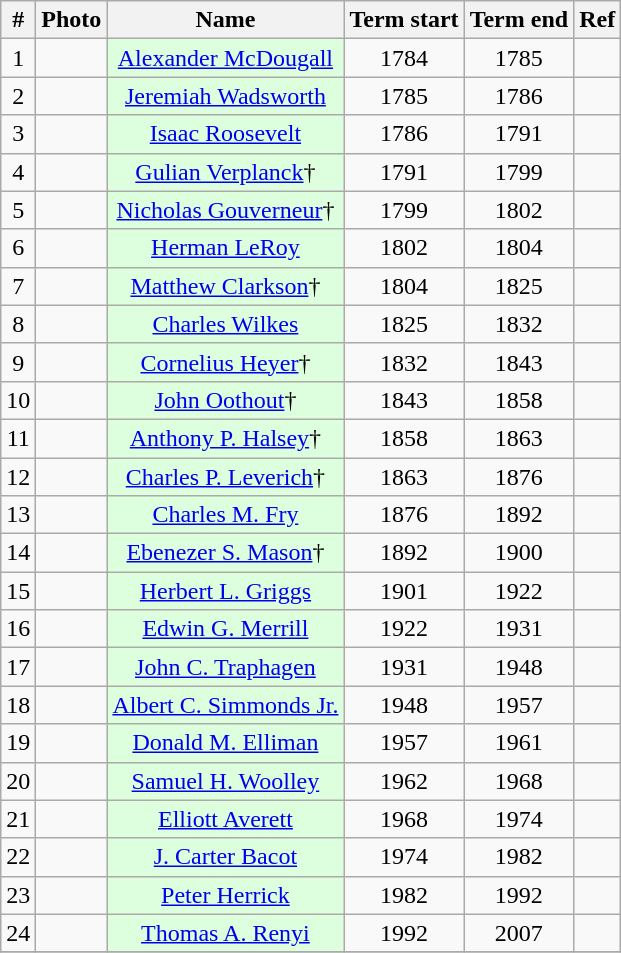<table class="wikitable" style="text-align:center">
<tr>
<th>#</th>
<th>Photo</th>
<th>Name</th>
<th>Term start</th>
<th>Term end</th>
<th>Ref</th>
</tr>
<tr>
<td>1</td>
<td></td>
<td bgcolor="#ddffdd"><a href='#'>Alexander McDougall</a></td>
<td>1784</td>
<td>1785</td>
<td align="center"></td>
</tr>
<tr>
<td>2</td>
<td></td>
<td bgcolor="#ddffdd"><a href='#'>Jeremiah Wadsworth</a></td>
<td>1785</td>
<td>1786</td>
<td align="center"></td>
</tr>
<tr>
<td>3</td>
<td></td>
<td bgcolor="#ddffdd"><a href='#'>Isaac Roosevelt</a></td>
<td>1786</td>
<td>1791</td>
<td align="center"></td>
</tr>
<tr>
<td>4</td>
<td></td>
<td bgcolor="#ddffdd"><a href='#'>Gulian Verplanck</a>†</td>
<td>1791</td>
<td>1799</td>
<td align="center"></td>
</tr>
<tr>
<td>5</td>
<td></td>
<td bgcolor="#ddffdd"><a href='#'>Nicholas Gouverneur</a>†</td>
<td>1799</td>
<td>1802</td>
<td align="center"></td>
</tr>
<tr>
<td>6</td>
<td></td>
<td bgcolor="#ddffdd"><a href='#'>Herman LeRoy</a></td>
<td>1802</td>
<td>1804</td>
<td align="center"></td>
</tr>
<tr>
<td>7</td>
<td></td>
<td bgcolor="#ddffdd"><a href='#'>Matthew Clarkson</a>†</td>
<td>1804</td>
<td>1825</td>
<td align="center"></td>
</tr>
<tr>
<td>8</td>
<td></td>
<td bgcolor="#ddffdd"><a href='#'>Charles Wilkes</a></td>
<td>1825</td>
<td>1832</td>
<td align="center"></td>
</tr>
<tr>
<td>9</td>
<td></td>
<td bgcolor="#ddffdd"><a href='#'>Cornelius Heyer</a>†</td>
<td>1832</td>
<td>1843</td>
<td align="center"></td>
</tr>
<tr>
<td>10</td>
<td></td>
<td bgcolor="#ddffdd"><a href='#'>John Oothout</a>†</td>
<td>1843</td>
<td>1858</td>
<td align="center"></td>
</tr>
<tr>
<td>11</td>
<td></td>
<td bgcolor="#ddffdd"><a href='#'>Anthony P. Halsey</a>†</td>
<td>1858</td>
<td>1863</td>
<td align="center"></td>
</tr>
<tr>
<td>12</td>
<td></td>
<td bgcolor="#ddffdd"><a href='#'>Charles P. Leverich</a>†</td>
<td>1863</td>
<td>1876</td>
<td align="center"></td>
</tr>
<tr>
<td>13</td>
<td></td>
<td bgcolor="#ddffdd"><a href='#'>Charles M. Fry</a></td>
<td>1876</td>
<td>1892</td>
<td align="center"></td>
</tr>
<tr>
<td>14</td>
<td></td>
<td bgcolor="#ddffdd"><a href='#'>Ebenezer S. Mason</a>†</td>
<td>1892</td>
<td>1900</td>
<td align="center"></td>
</tr>
<tr>
<td>15</td>
<td></td>
<td bgcolor="#ddffdd"><a href='#'>Herbert L. Griggs</a></td>
<td>1901</td>
<td>1922</td>
<td align="center"></td>
</tr>
<tr>
<td>16</td>
<td></td>
<td bgcolor="#ddffdd"><a href='#'>Edwin G. Merrill</a></td>
<td>1922</td>
<td>1931</td>
<td align="center"></td>
</tr>
<tr>
<td>17</td>
<td></td>
<td bgcolor="#ddffdd"><a href='#'>John C. Traphagen</a></td>
<td>1931</td>
<td>1948</td>
<td align="center"></td>
</tr>
<tr>
<td>18</td>
<td></td>
<td bgcolor="#ddffdd"><a href='#'>Albert C. Simmonds Jr.</a></td>
<td>1948</td>
<td>1957</td>
<td align="center"></td>
</tr>
<tr>
<td>19</td>
<td></td>
<td bgcolor="#ddffdd"><a href='#'>Donald M. Elliman</a></td>
<td>1957</td>
<td>1961</td>
<td align="center"></td>
</tr>
<tr>
<td>20</td>
<td></td>
<td bgcolor="#ddffdd"><a href='#'>Samuel H. Woolley</a></td>
<td>1962</td>
<td>1968</td>
<td align="center"></td>
</tr>
<tr>
<td>21</td>
<td></td>
<td bgcolor="#ddffdd"><a href='#'>Elliott Averett</a></td>
<td>1968</td>
<td>1974</td>
<td align="center"></td>
</tr>
<tr>
<td>22</td>
<td></td>
<td bgcolor="#ddffdd"><a href='#'>J. Carter Bacot</a></td>
<td>1974</td>
<td>1982</td>
<td align="center"></td>
</tr>
<tr>
<td>23</td>
<td></td>
<td bgcolor="#ddffdd"><a href='#'>Peter Herrick</a></td>
<td>1982</td>
<td>1992</td>
<td align="center"></td>
</tr>
<tr>
<td>24</td>
<td></td>
<td bgcolor="#ddffdd"><a href='#'>Thomas A. Renyi</a></td>
<td>1992</td>
<td>2007</td>
<td align="center"></td>
</tr>
<tr>
</tr>
</table>
